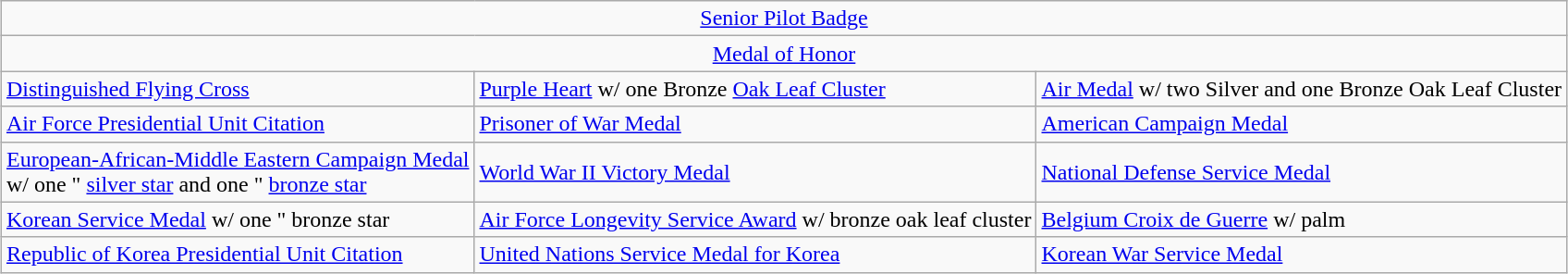<table class="wikitable" style="margin:0.3em auto">
<tr>
<td colspan="12" style="text-align:center;"><a href='#'>Senior Pilot Badge</a></td>
</tr>
<tr>
<td colspan="12" style="text-align:center;"><a href='#'>Medal of Honor</a></td>
</tr>
<tr>
<td><a href='#'>Distinguished Flying Cross</a></td>
<td><a href='#'>Purple Heart</a> w/ one Bronze <a href='#'>Oak Leaf Cluster</a></td>
<td><a href='#'>Air Medal</a> w/ two Silver and one Bronze Oak Leaf Cluster</td>
</tr>
<tr>
<td><a href='#'>Air Force Presidential Unit Citation</a></td>
<td><a href='#'>Prisoner of War Medal</a></td>
<td><a href='#'>American Campaign Medal</a></td>
</tr>
<tr>
<td><a href='#'>European-African-Middle Eastern Campaign Medal</a><br> w/ one " <a href='#'>silver star</a> and one " <a href='#'>bronze star</a></td>
<td><a href='#'>World War II Victory Medal</a></td>
<td><a href='#'>National Defense Service Medal</a></td>
</tr>
<tr>
<td><a href='#'>Korean Service Medal</a> w/ one " bronze star</td>
<td><a href='#'>Air Force Longevity Service Award</a> w/ bronze oak leaf cluster</td>
<td><a href='#'>Belgium Croix de Guerre</a> w/ palm</td>
</tr>
<tr>
<td><a href='#'>Republic of Korea Presidential Unit Citation</a></td>
<td><a href='#'>United Nations Service Medal for Korea</a></td>
<td><a href='#'>Korean War Service Medal</a></td>
</tr>
</table>
